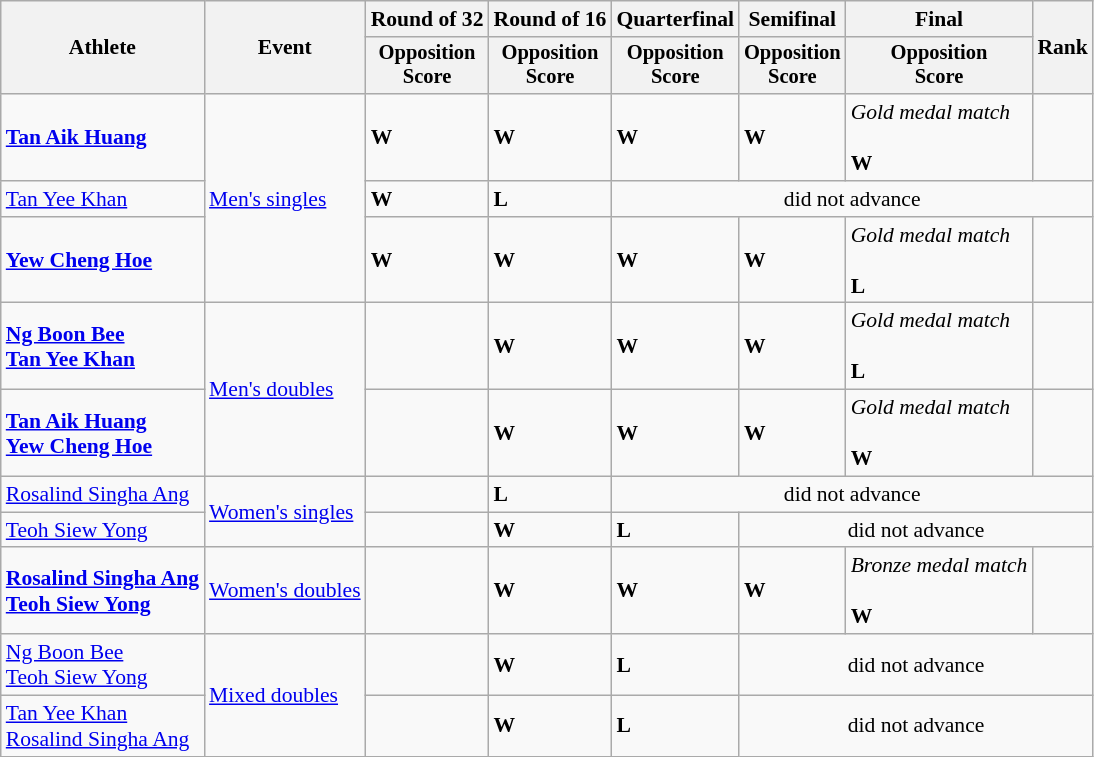<table class="wikitable" style="font-size:90%">
<tr>
<th rowspan=2>Athlete</th>
<th rowspan=2>Event</th>
<th>Round of 32</th>
<th>Round of 16</th>
<th>Quarterfinal</th>
<th>Semifinal</th>
<th>Final</th>
<th rowspan=2>Rank</th>
</tr>
<tr style="font-size:95%">
<th>Opposition<br>Score</th>
<th>Opposition<br>Score</th>
<th>Opposition<br>Score</th>
<th>Opposition<br>Score</th>
<th>Opposition<br>Score</th>
</tr>
<tr>
<td><strong><a href='#'>Tan Aik Huang</a></strong></td>
<td rowspan=3><a href='#'>Men's singles</a></td>
<td><strong>W</strong></td>
<td><strong>W</strong></td>
<td><strong>W</strong></td>
<td><strong>W</strong></td>
<td><em>Gold medal match</em><br><br><strong>W</strong></td>
<td align=center></td>
</tr>
<tr>
<td><a href='#'>Tan Yee Khan</a></td>
<td><strong>W</strong></td>
<td><strong>L</strong></td>
<td align=center colspan=4>did not advance</td>
</tr>
<tr>
<td><strong><a href='#'>Yew Cheng Hoe</a></strong></td>
<td><strong>W</strong></td>
<td><strong>W</strong></td>
<td><strong>W</strong></td>
<td><strong>W</strong></td>
<td><em>Gold medal match</em><br><br><strong>L</strong></td>
<td align=center></td>
</tr>
<tr>
<td><strong><a href='#'>Ng Boon Bee</a><br><a href='#'>Tan Yee Khan</a></strong></td>
<td rowspan=2><a href='#'>Men's doubles</a></td>
<td></td>
<td><strong>W</strong></td>
<td><strong>W</strong></td>
<td><strong>W</strong></td>
<td><em>Gold medal match</em><br><br><strong>L</strong></td>
<td align=center></td>
</tr>
<tr>
<td><strong><a href='#'>Tan Aik Huang</a><br><a href='#'>Yew Cheng Hoe</a></strong></td>
<td></td>
<td><strong>W</strong></td>
<td><strong>W</strong></td>
<td><strong>W</strong></td>
<td><em>Gold medal match</em><br><br><strong>W</strong></td>
<td align=center></td>
</tr>
<tr>
<td><a href='#'>Rosalind Singha Ang</a></td>
<td rowspan=2><a href='#'>Women's singles</a></td>
<td></td>
<td><strong>L</strong></td>
<td align=center colspan=4>did not advance</td>
</tr>
<tr>
<td><a href='#'>Teoh Siew Yong</a></td>
<td></td>
<td><strong>W</strong></td>
<td><strong>L</strong></td>
<td align=center colspan=3>did not advance</td>
</tr>
<tr>
<td><strong><a href='#'>Rosalind Singha Ang</a><br><a href='#'>Teoh Siew Yong</a></strong></td>
<td><a href='#'>Women's doubles</a></td>
<td></td>
<td><strong>W</strong></td>
<td><strong>W</strong></td>
<td><strong>W</strong></td>
<td><em>Bronze medal match</em><br><br><strong>W</strong></td>
<td align=center></td>
</tr>
<tr>
<td><a href='#'>Ng Boon Bee</a><br><a href='#'>Teoh Siew Yong</a></td>
<td rowspan=2><a href='#'>Mixed doubles</a></td>
<td></td>
<td><strong>W</strong></td>
<td><strong>L</strong></td>
<td align=center colspan=3>did not advance</td>
</tr>
<tr>
<td><a href='#'>Tan Yee Khan</a><br><a href='#'>Rosalind Singha Ang</a></td>
<td></td>
<td><strong>W</strong></td>
<td><strong>L</strong></td>
<td align=center colspan=3>did not advance</td>
</tr>
</table>
